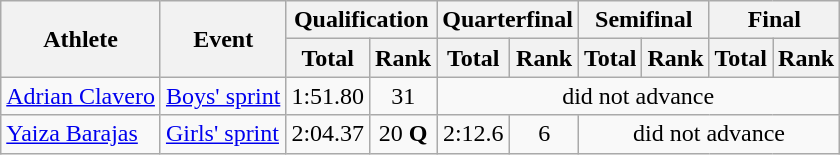<table class="wikitable">
<tr>
<th rowspan="2">Athlete</th>
<th rowspan="2">Event</th>
<th colspan="2">Qualification</th>
<th colspan="2">Quarterfinal</th>
<th colspan="2">Semifinal</th>
<th colspan="2">Final</th>
</tr>
<tr>
<th>Total</th>
<th>Rank</th>
<th>Total</th>
<th>Rank</th>
<th>Total</th>
<th>Rank</th>
<th>Total</th>
<th>Rank</th>
</tr>
<tr>
<td><a href='#'>Adrian Clavero</a></td>
<td><a href='#'>Boys' sprint</a></td>
<td align="center">1:51.80</td>
<td align="center">31</td>
<td align="center" colspan=6>did not advance</td>
</tr>
<tr>
<td><a href='#'>Yaiza Barajas</a></td>
<td><a href='#'>Girls' sprint</a></td>
<td align="center">2:04.37</td>
<td align="center">20 <strong>Q</strong></td>
<td align="center">2:12.6</td>
<td align="center">6</td>
<td align="center" colspan=4>did not advance</td>
</tr>
</table>
